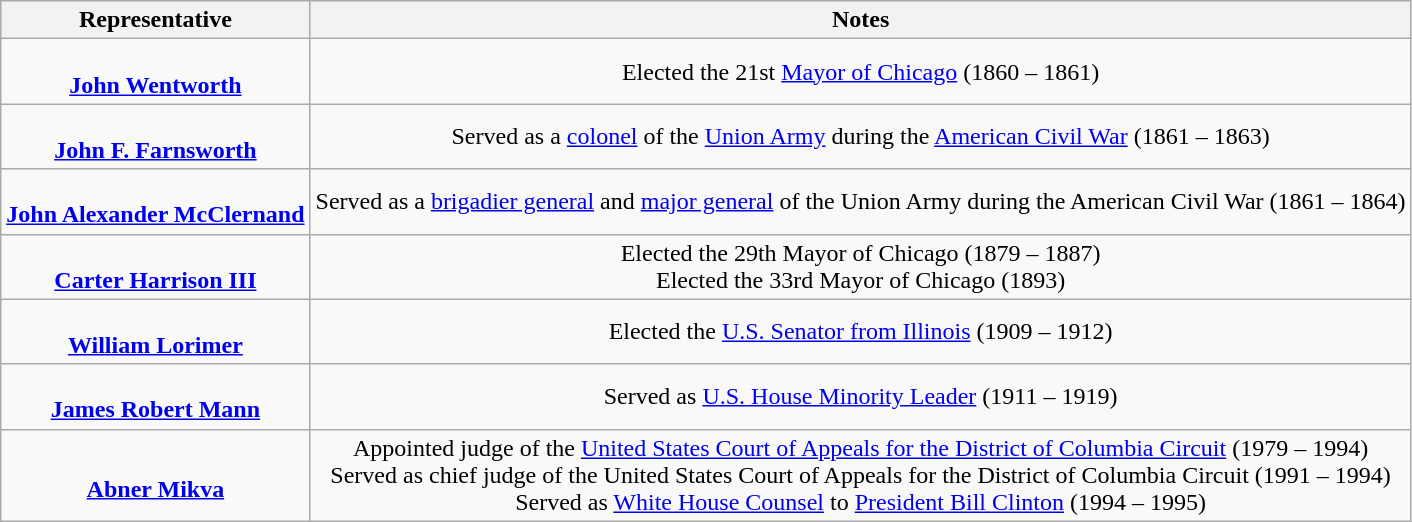<table class="wikitable" style="text-align:center">
<tr>
<th>Representative</th>
<th>Notes</th>
</tr>
<tr>
<td align=center><br><strong><a href='#'>John Wentworth</a></strong></td>
<td>Elected the 21st <a href='#'>Mayor of Chicago</a> (1860 – 1861)</td>
</tr>
<tr>
<td align=center><br><strong><a href='#'>John F. Farnsworth</a></strong></td>
<td>Served as a <a href='#'>colonel</a> of the <a href='#'>Union Army</a> during the <a href='#'>American Civil War</a> (1861 – 1863)</td>
</tr>
<tr>
<td align=center><br><strong><a href='#'>John Alexander McClernand</a></strong></td>
<td>Served as a <a href='#'>brigadier general</a> and <a href='#'>major general</a> of the Union Army during the American Civil War (1861 – 1864)</td>
</tr>
<tr>
<td align=center><br><strong><a href='#'>Carter Harrison III</a></strong></td>
<td>Elected the 29th Mayor of Chicago (1879 – 1887)<br>Elected the 33rd Mayor of Chicago (1893)</td>
</tr>
<tr>
<td align=center><br><strong><a href='#'>William Lorimer</a></strong></td>
<td>Elected the <a href='#'>U.S. Senator from Illinois</a> (1909 – 1912)</td>
</tr>
<tr>
<td align=center><br><strong><a href='#'>James Robert Mann</a></strong></td>
<td>Served as <a href='#'>U.S. House Minority Leader</a> (1911 – 1919)</td>
</tr>
<tr>
<td align=center><br><strong><a href='#'>Abner Mikva</a></strong></td>
<td>Appointed judge of the <a href='#'>United States Court of Appeals for the District of Columbia Circuit</a> (1979 – 1994)<br>Served as chief judge of the United States Court of Appeals for the District of Columbia Circuit (1991 – 1994)<br>Served as <a href='#'>White House Counsel</a> to <a href='#'>President Bill Clinton</a> (1994 – 1995)</td>
</tr>
</table>
